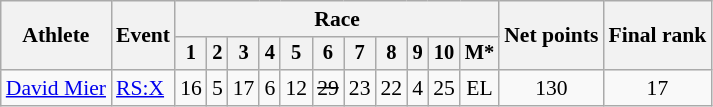<table class="wikitable" style="font-size:90%">
<tr>
<th rowspan=2>Athlete</th>
<th rowspan=2>Event</th>
<th colspan=11>Race</th>
<th rowspan=2>Net points</th>
<th rowspan=2>Final rank</th>
</tr>
<tr style="font-size:95%">
<th>1</th>
<th>2</th>
<th>3</th>
<th>4</th>
<th>5</th>
<th>6</th>
<th>7</th>
<th>8</th>
<th>9</th>
<th>10</th>
<th>M*</th>
</tr>
<tr align=center>
<td align=left><a href='#'>David Mier</a></td>
<td align=left><a href='#'>RS:X</a></td>
<td>16</td>
<td>5</td>
<td>17</td>
<td>6</td>
<td>12</td>
<td><s>29</s></td>
<td>23</td>
<td>22</td>
<td>4</td>
<td>25</td>
<td>EL</td>
<td>130</td>
<td>17</td>
</tr>
</table>
